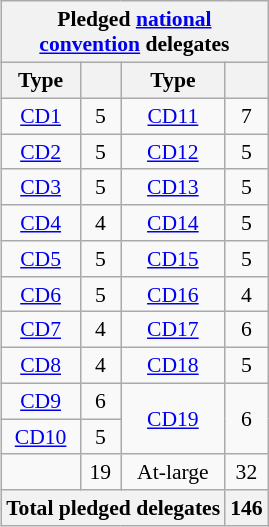<table class="wikitable sortable" style="font-size:90%;text-align:center;float:right;padding:5px;">
<tr>
<th colspan="4">Pledged <a href='#'>national<br>convention</a> delegates</th>
</tr>
<tr>
<th>Type</th>
<th></th>
<th>Type</th>
<th></th>
</tr>
<tr>
<td><a href='#'>CD1</a></td>
<td>5</td>
<td><a href='#'>CD11</a></td>
<td>7</td>
</tr>
<tr>
<td><a href='#'>CD2</a></td>
<td>5</td>
<td><a href='#'>CD12</a></td>
<td>5</td>
</tr>
<tr>
<td><a href='#'>CD3</a></td>
<td>5</td>
<td><a href='#'>CD13</a></td>
<td>5</td>
</tr>
<tr>
<td><a href='#'>CD4</a></td>
<td>4</td>
<td><a href='#'>CD14</a></td>
<td>5</td>
</tr>
<tr>
<td><a href='#'>CD5</a></td>
<td>5</td>
<td><a href='#'>CD15</a></td>
<td>5</td>
</tr>
<tr>
<td><a href='#'>CD6</a></td>
<td>5</td>
<td><a href='#'>CD16</a></td>
<td>4</td>
</tr>
<tr>
<td><a href='#'>CD7</a></td>
<td>4</td>
<td><a href='#'>CD17</a></td>
<td>6</td>
</tr>
<tr>
<td><a href='#'>CD8</a></td>
<td>4</td>
<td><a href='#'>CD18</a></td>
<td>5</td>
</tr>
<tr>
<td><a href='#'>CD9</a></td>
<td>6</td>
<td rowspan="2"><a href='#'>CD19</a></td>
<td rowspan="2">6</td>
</tr>
<tr>
<td><a href='#'>CD10</a></td>
<td>5</td>
</tr>
<tr>
<td></td>
<td>19</td>
<td>At-large</td>
<td>32</td>
</tr>
<tr>
<th colspan=3>Total pledged delegates</th>
<th>146</th>
</tr>
</table>
